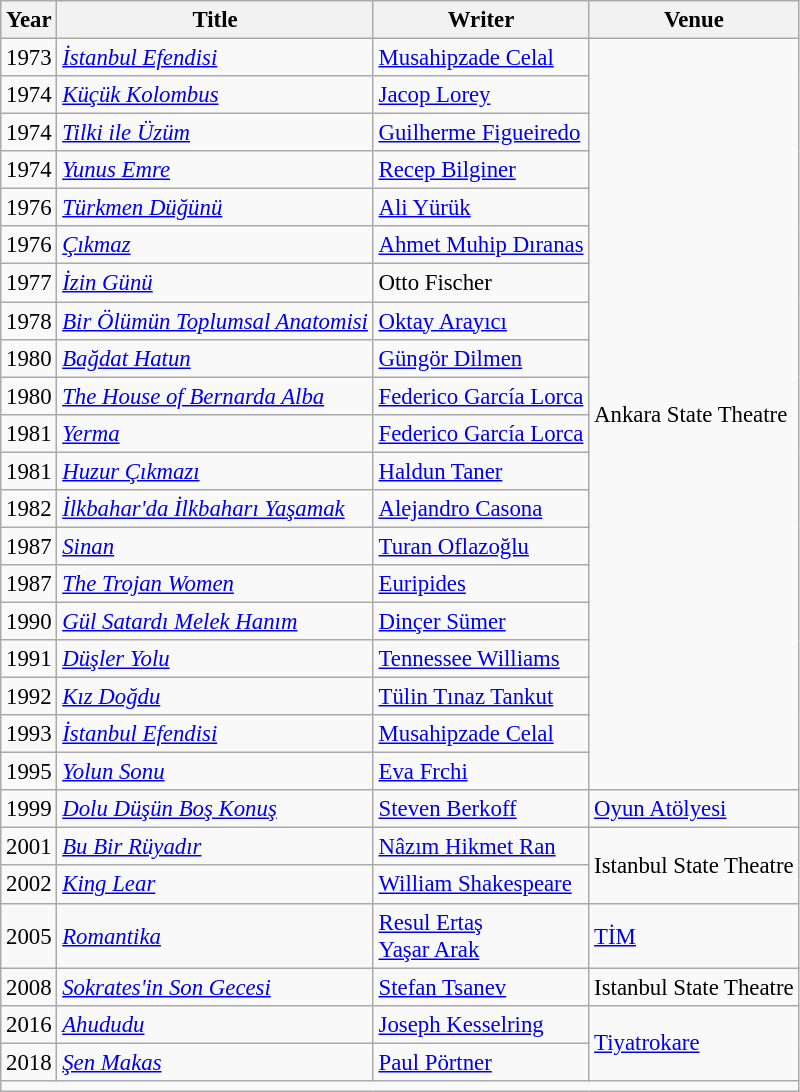<table class="wikitable sortable" style="font-size: 95%;">
<tr>
<th>Year</th>
<th>Title</th>
<th>Writer</th>
<th>Venue</th>
</tr>
<tr>
<td>1973</td>
<td><em><a href='#'>İstanbul Efendisi</a></em></td>
<td><a href='#'>Musahipzade Celal</a></td>
<td rowspan="20">Ankara State Theatre</td>
</tr>
<tr>
<td>1974</td>
<td><em><a href='#'>Küçük Kolombus</a></em></td>
<td><a href='#'>Jacop Lorey</a></td>
</tr>
<tr>
<td>1974</td>
<td><em><a href='#'>Tilki ile Üzüm</a></em></td>
<td><a href='#'>Guilherme Figueiredo</a></td>
</tr>
<tr>
<td>1974</td>
<td><em><a href='#'>Yunus Emre</a></em></td>
<td><a href='#'>Recep Bilginer</a></td>
</tr>
<tr>
<td>1976</td>
<td><em><a href='#'>Türkmen Düğünü</a></em></td>
<td><a href='#'>Ali Yürük</a></td>
</tr>
<tr>
<td>1976</td>
<td><em><a href='#'>Çıkmaz</a></em></td>
<td><a href='#'>Ahmet Muhip Dıranas</a></td>
</tr>
<tr>
<td>1977</td>
<td><em><a href='#'>İzin Günü</a></em></td>
<td>Otto Fischer</td>
</tr>
<tr>
<td>1978</td>
<td><em><a href='#'>Bir Ölümün Toplumsal Anatomisi</a></em></td>
<td><a href='#'>Oktay Arayıcı</a></td>
</tr>
<tr>
<td>1980</td>
<td><em><a href='#'>Bağdat Hatun</a></em></td>
<td><a href='#'>Güngör Dilmen</a></td>
</tr>
<tr>
<td>1980</td>
<td><em><a href='#'>The House of Bernarda Alba</a></em></td>
<td><a href='#'>Federico García Lorca</a></td>
</tr>
<tr>
<td>1981</td>
<td><em><a href='#'>Yerma</a></em></td>
<td><a href='#'>Federico García Lorca</a></td>
</tr>
<tr>
<td>1981</td>
<td><em><a href='#'>Huzur Çıkmazı</a></em></td>
<td><a href='#'>Haldun Taner</a></td>
</tr>
<tr>
<td>1982</td>
<td><em><a href='#'>İlkbahar'da İlkbaharı Yaşamak</a></em></td>
<td><a href='#'>Alejandro Casona</a></td>
</tr>
<tr>
<td>1987</td>
<td><em><a href='#'>Sinan</a></em></td>
<td><a href='#'>Turan Oflazoğlu</a></td>
</tr>
<tr>
<td>1987</td>
<td><em><a href='#'>The Trojan Women</a></em></td>
<td><a href='#'>Euripides</a></td>
</tr>
<tr>
<td>1990</td>
<td><em><a href='#'>Gül Satardı Melek Hanım</a></em></td>
<td><a href='#'>Dinçer Sümer</a></td>
</tr>
<tr>
<td>1991</td>
<td><em><a href='#'>Düşler Yolu</a></em></td>
<td><a href='#'>Tennessee Williams</a></td>
</tr>
<tr>
<td>1992</td>
<td><em><a href='#'>Kız Doğdu</a></em></td>
<td><a href='#'>Tülin Tınaz Tankut</a></td>
</tr>
<tr>
<td>1993</td>
<td><em><a href='#'>İstanbul Efendisi</a></em></td>
<td><a href='#'>Musahipzade Celal</a></td>
</tr>
<tr>
<td>1995</td>
<td><em><a href='#'>Yolun Sonu</a></em></td>
<td><a href='#'>Eva Frchi</a></td>
</tr>
<tr>
<td>1999</td>
<td><em><a href='#'>Dolu Düşün Boş Konuş</a></em></td>
<td><a href='#'>Steven Berkoff</a></td>
<td><a href='#'>Oyun Atölyesi</a></td>
</tr>
<tr>
<td>2001</td>
<td><em><a href='#'>Bu Bir Rüyadır</a></em></td>
<td><a href='#'>Nâzım Hikmet Ran</a></td>
<td rowspan="2">Istanbul State Theatre</td>
</tr>
<tr>
<td>2002</td>
<td><em><a href='#'>King Lear</a></em></td>
<td><a href='#'>William Shakespeare</a></td>
</tr>
<tr>
<td>2005</td>
<td><em><a href='#'>Romantika</a></em></td>
<td><a href='#'>Resul Ertaş</a><br><a href='#'>Yaşar Arak</a></td>
<td><a href='#'>TİM</a></td>
</tr>
<tr>
<td>2008</td>
<td><em><a href='#'>Sokrates'in Son Gecesi</a></em></td>
<td><a href='#'>Stefan Tsanev</a></td>
<td>Istanbul State Theatre</td>
</tr>
<tr>
<td>2016</td>
<td><em><a href='#'>Ahududu</a></em></td>
<td><a href='#'>Joseph Kesselring</a></td>
<td rowspan="2"><a href='#'>Tiyatrokare</a></td>
</tr>
<tr>
<td>2018</td>
<td><em><a href='#'>Şen Makas</a></em></td>
<td><a href='#'>Paul Pörtner</a></td>
</tr>
<tr>
<td colspan="4"></td>
</tr>
</table>
